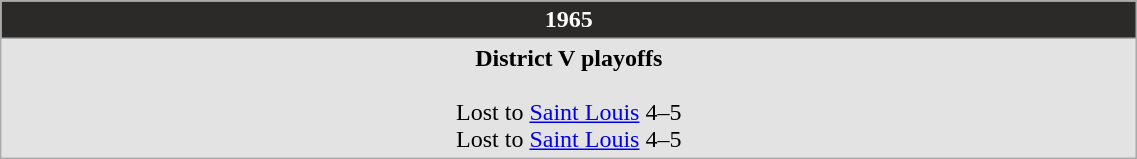<table Class="wikitable" width="60%">
<tr>
<th style="background:#2C2A29; color:white;">1965</th>
</tr>
<tr style="background: #e3e3e3;">
<td align="center"><strong>District V playoffs</strong><br><br>Lost to <a href='#'>Saint Louis</a> 4–5<br>
Lost to <a href='#'>Saint Louis</a> 4–5</td>
</tr>
</table>
